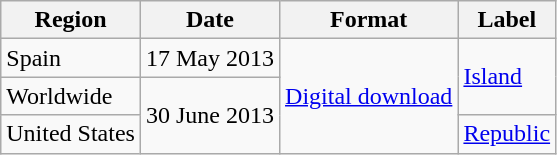<table class=wikitable>
<tr>
<th>Region</th>
<th>Date</th>
<th>Format</th>
<th>Label</th>
</tr>
<tr>
<td>Spain</td>
<td>17 May 2013</td>
<td rowspan="3"><a href='#'>Digital download</a></td>
<td rowspan="2"><a href='#'>Island</a></td>
</tr>
<tr>
<td>Worldwide</td>
<td rowspan="2">30 June 2013</td>
</tr>
<tr>
<td>United States</td>
<td><a href='#'>Republic</a></td>
</tr>
</table>
